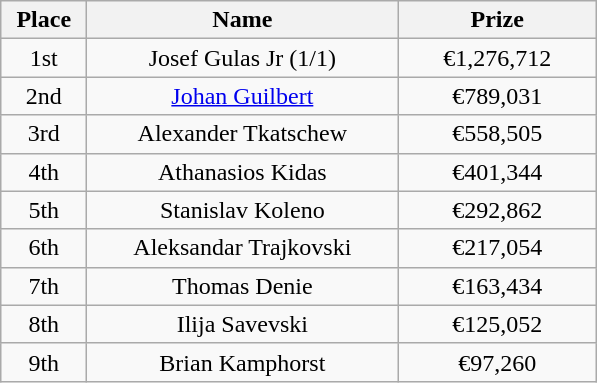<table class="wikitable">
<tr>
<th width="50">Place</th>
<th width="200">Name</th>
<th width="125">Prize</th>
</tr>
<tr>
<td align = "center">1st</td>
<td align = "center">Josef Gulas Jr (1/1)</td>
<td align="center">€1,276,712</td>
</tr>
<tr>
<td align = "center">2nd</td>
<td align = "center"><a href='#'>Johan Guilbert</a></td>
<td align="center">€789,031</td>
</tr>
<tr>
<td align = "center">3rd</td>
<td align = "center">Alexander Tkatschew</td>
<td align="center">€558,505</td>
</tr>
<tr>
<td align = "center">4th</td>
<td align = "center">Athanasios Kidas</td>
<td align="center">€401,344</td>
</tr>
<tr>
<td align = "center">5th</td>
<td align = "center">Stanislav Koleno</td>
<td align="center">€292,862</td>
</tr>
<tr>
<td align = "center">6th</td>
<td align = "center">Aleksandar Trajkovski</td>
<td align="center">€217,054</td>
</tr>
<tr>
<td align = "center">7th</td>
<td align = "center">Thomas Denie</td>
<td align="center">€163,434</td>
</tr>
<tr>
<td align = "center">8th</td>
<td align = "center">Ilija Savevski</td>
<td align="center">€125,052</td>
</tr>
<tr>
<td align = "center">9th</td>
<td align = "center">Brian Kamphorst</td>
<td align="center">€97,260</td>
</tr>
</table>
